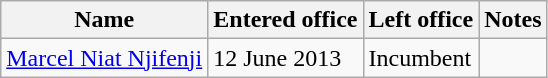<table class="wikitable">
<tr>
<th>Name</th>
<th>Entered office</th>
<th>Left office</th>
<th>Notes</th>
</tr>
<tr>
<td><a href='#'>Marcel Niat Njifenji</a></td>
<td>12 June 2013</td>
<td>Incumbent</td>
<td></td>
</tr>
</table>
